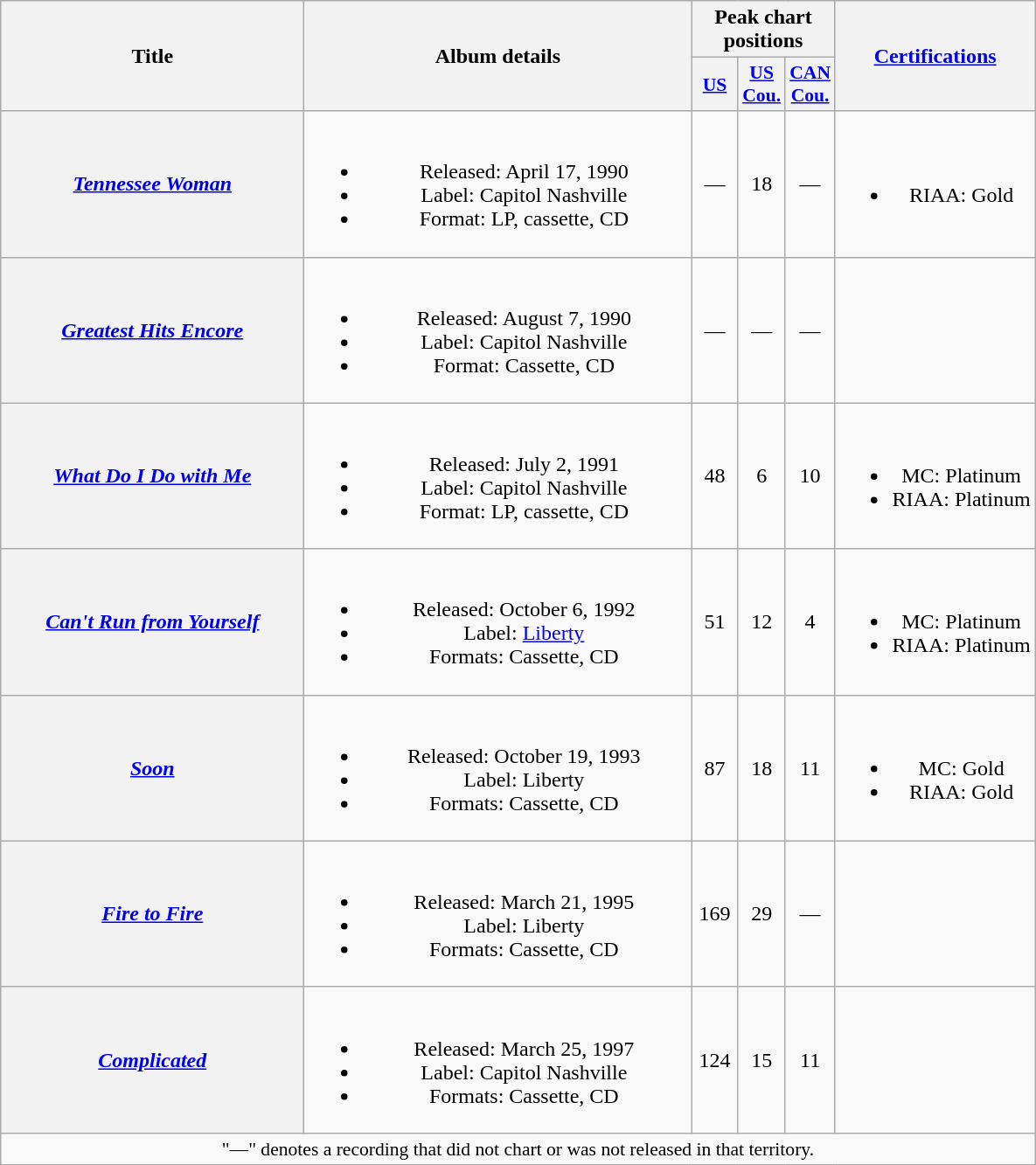<table class="wikitable plainrowheaders" style="text-align:center;" border="1">
<tr>
<th scope="col" rowspan="2" style="width:14em;">Title</th>
<th scope="col" rowspan="2" style="width:18em;">Album details</th>
<th scope="col" colspan="3">Peak chart<br>positions</th>
<th scope="col" rowspan="2"><a href='#'>Certifications</a></th>
</tr>
<tr>
<th scope="col" style="width:2em;font-size:90%;"><a href='#'>US</a><br></th>
<th scope="col" style="width:2em;font-size:90%;"><a href='#'>US<br>Cou.</a><br></th>
<th scope="col" style="width:2em;font-size:90%;"><a href='#'>CAN<br>Cou.</a><br></th>
</tr>
<tr>
<th scope="row"><em><a href='#'>Tennessee Woman</a></em></th>
<td><br><ul><li>Released: April 17, 1990</li><li>Label: Capitol Nashville</li><li>Format: LP, cassette, CD</li></ul></td>
<td>—</td>
<td>18</td>
<td>—</td>
<td><br><ul><li>RIAA: Gold</li></ul></td>
</tr>
<tr>
<th scope="row"><em><a href='#'>Greatest Hits Encore</a></em><br></th>
<td><br><ul><li>Released: August 7, 1990</li><li>Label: Capitol Nashville</li><li>Format: Cassette, CD</li></ul></td>
<td>—</td>
<td>—</td>
<td>—</td>
<td></td>
</tr>
<tr>
<th scope="row"><em><a href='#'>What Do I Do with Me</a></em></th>
<td><br><ul><li>Released: July 2, 1991</li><li>Label: Capitol Nashville</li><li>Format: LP, cassette, CD</li></ul></td>
<td>48</td>
<td>6</td>
<td>10</td>
<td><br><ul><li>MC: Platinum</li><li>RIAA: Platinum</li></ul></td>
</tr>
<tr>
<th scope="row"><em><a href='#'>Can't Run from Yourself</a></em></th>
<td><br><ul><li>Released: October 6, 1992</li><li>Label: <a href='#'>Liberty</a></li><li>Formats: Cassette, CD</li></ul></td>
<td>51</td>
<td>12</td>
<td>4</td>
<td><br><ul><li>MC: Platinum</li><li>RIAA: Platinum</li></ul></td>
</tr>
<tr>
<th scope="row"><em><a href='#'>Soon</a></em></th>
<td><br><ul><li>Released: October 19, 1993</li><li>Label: Liberty</li><li>Formats: Cassette, CD</li></ul></td>
<td>87</td>
<td>18</td>
<td>11</td>
<td><br><ul><li>MC: Gold</li><li>RIAA: Gold</li></ul></td>
</tr>
<tr>
<th scope="row"><em><a href='#'>Fire to Fire</a></em></th>
<td><br><ul><li>Released: March 21, 1995</li><li>Label: Liberty</li><li>Formats: Cassette, CD</li></ul></td>
<td>169</td>
<td>29</td>
<td>—</td>
<td></td>
</tr>
<tr>
<th scope="row"><em><a href='#'>Complicated</a></em></th>
<td><br><ul><li>Released: March 25, 1997</li><li>Label: Capitol Nashville</li><li>Formats: Cassette, CD</li></ul></td>
<td>124</td>
<td>15</td>
<td>11</td>
<td></td>
</tr>
<tr>
<td colspan="6" style="font-size:90%">"—" denotes a recording that did not chart or was not released in that territory.</td>
</tr>
</table>
